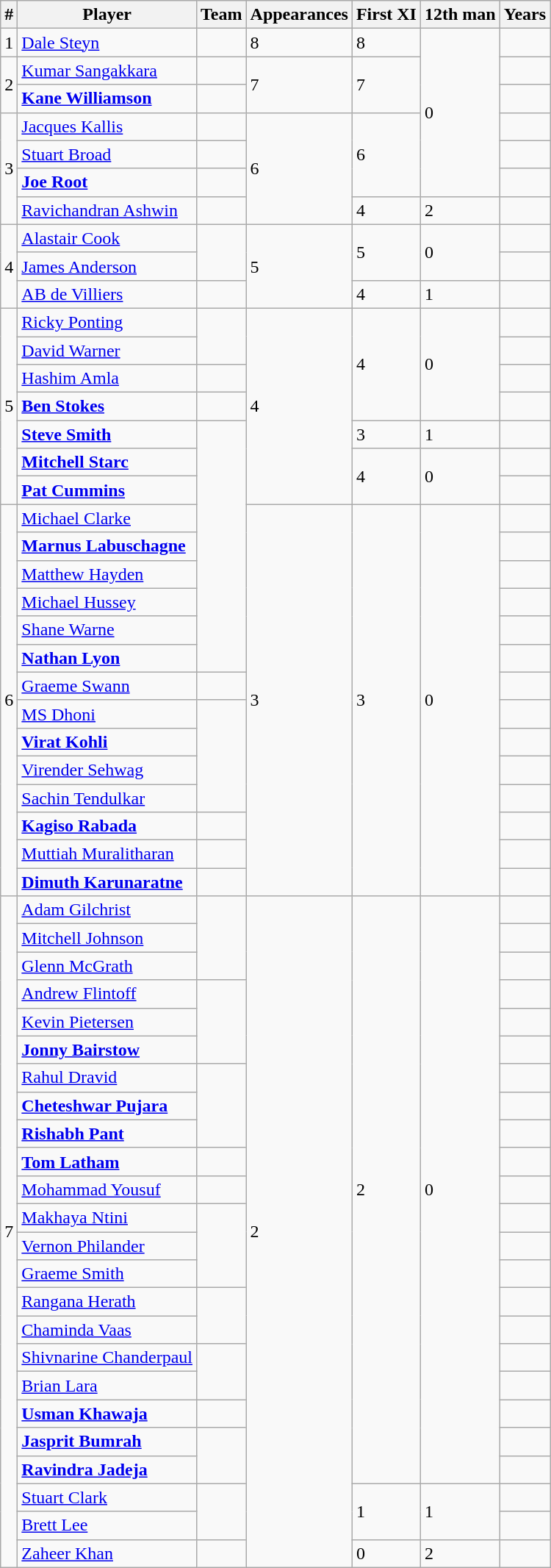<table class="wikitable">
<tr>
<th>#</th>
<th>Player</th>
<th>Team</th>
<th>Appearances</th>
<th>First XI</th>
<th>12th man</th>
<th>Years</th>
</tr>
<tr>
<td>1</td>
<td><a href='#'>Dale Steyn</a></td>
<td></td>
<td>8</td>
<td>8</td>
<td rowspan=6>0</td>
<td></td>
</tr>
<tr>
<td rowspan=2>2</td>
<td><a href='#'>Kumar Sangakkara</a></td>
<td></td>
<td rowspan=2>7</td>
<td rowspan=2>7</td>
<td></td>
</tr>
<tr>
<td><strong><a href='#'>Kane Williamson</a></strong></td>
<td></td>
<td></td>
</tr>
<tr>
<td rowspan="4">3</td>
<td><a href='#'>Jacques Kallis</a></td>
<td></td>
<td rowspan=4>6</td>
<td rowspan=3>6</td>
<td></td>
</tr>
<tr>
<td><a href='#'>Stuart Broad</a></td>
<td></td>
<td></td>
</tr>
<tr>
<td><strong><a href='#'>Joe Root</a></strong></td>
<td></td>
<td></td>
</tr>
<tr>
<td><a href='#'>Ravichandran Ashwin</a></td>
<td></td>
<td>4</td>
<td>2</td>
<td></td>
</tr>
<tr>
<td rowspan="3">4</td>
<td><a href='#'>Alastair Cook</a></td>
<td rowspan="2"></td>
<td rowspan=3>5</td>
<td rowspan=2>5</td>
<td rowspan=2>0</td>
<td></td>
</tr>
<tr>
<td><a href='#'>James Anderson</a></td>
<td></td>
</tr>
<tr>
<td><a href='#'>AB de Villiers</a></td>
<td></td>
<td>4</td>
<td>1</td>
<td></td>
</tr>
<tr>
<td rowspan=7>5</td>
<td><a href='#'>Ricky Ponting</a></td>
<td rowspan="2"></td>
<td rowspan=7>4</td>
<td rowspan=4>4</td>
<td rowspan=4>0</td>
<td></td>
</tr>
<tr>
<td><a href='#'>David Warner</a></td>
<td></td>
</tr>
<tr>
<td><a href='#'>Hashim Amla</a></td>
<td></td>
<td></td>
</tr>
<tr>
<td><strong><a href='#'>Ben Stokes</a></strong></td>
<td></td>
<td></td>
</tr>
<tr>
<td><strong><a href='#'>Steve Smith</a></strong></td>
<td rowspan="9"></td>
<td>3</td>
<td>1</td>
<td></td>
</tr>
<tr>
<td><strong><a href='#'>Mitchell Starc</a></strong></td>
<td rowspan=2>4</td>
<td rowspan=2>0</td>
<td></td>
</tr>
<tr>
<td><strong><a href='#'>Pat Cummins</a></strong></td>
<td></td>
</tr>
<tr>
<td rowspan=14>6</td>
<td><a href='#'>Michael Clarke</a></td>
<td rowspan=14>3</td>
<td rowspan=14>3</td>
<td rowspan=14>0</td>
<td></td>
</tr>
<tr>
<td><strong><a href='#'>Marnus Labuschagne</a></strong></td>
<td></td>
</tr>
<tr>
<td><a href='#'>Matthew Hayden</a></td>
<td></td>
</tr>
<tr>
<td><a href='#'>Michael Hussey</a></td>
<td></td>
</tr>
<tr>
<td><a href='#'>Shane Warne</a></td>
<td></td>
</tr>
<tr>
<td><strong><a href='#'>Nathan Lyon</a></strong></td>
<td></td>
</tr>
<tr>
<td><a href='#'>Graeme Swann</a></td>
<td></td>
<td></td>
</tr>
<tr>
<td><a href='#'>MS Dhoni</a></td>
<td rowspan="4"></td>
<td></td>
</tr>
<tr>
<td><strong><a href='#'>Virat Kohli</a></strong></td>
<td></td>
</tr>
<tr>
<td><a href='#'>Virender Sehwag</a></td>
<td></td>
</tr>
<tr>
<td><a href='#'>Sachin Tendulkar</a></td>
<td></td>
</tr>
<tr>
<td><strong><a href='#'>Kagiso Rabada</a></strong></td>
<td></td>
<td></td>
</tr>
<tr>
<td><a href='#'>Muttiah Muralitharan</a></td>
<td></td>
<td></td>
</tr>
<tr>
<td><strong><a href='#'>Dimuth Karunaratne</a></strong></td>
<td></td>
<td></td>
</tr>
<tr>
<td rowspan=24>7</td>
<td><a href='#'>Adam Gilchrist</a></td>
<td rowspan="3"></td>
<td rowspan=24>2</td>
<td rowspan=21>2</td>
<td rowspan=21>0</td>
<td></td>
</tr>
<tr>
<td><a href='#'>Mitchell Johnson</a></td>
<td></td>
</tr>
<tr>
<td><a href='#'>Glenn McGrath</a></td>
<td></td>
</tr>
<tr>
<td><a href='#'>Andrew Flintoff</a></td>
<td rowspan="3"></td>
<td></td>
</tr>
<tr>
<td><a href='#'>Kevin Pietersen</a></td>
<td></td>
</tr>
<tr>
<td><strong><a href='#'>Jonny Bairstow</a></strong></td>
<td></td>
</tr>
<tr>
<td><a href='#'>Rahul Dravid</a></td>
<td rowspan="3"></td>
<td></td>
</tr>
<tr>
<td><strong><a href='#'>Cheteshwar Pujara</a></strong></td>
<td></td>
</tr>
<tr>
<td><strong><a href='#'>Rishabh Pant</a></strong></td>
<td></td>
</tr>
<tr>
<td><strong><a href='#'>Tom Latham</a></strong></td>
<td></td>
<td></td>
</tr>
<tr>
<td><a href='#'>Mohammad Yousuf</a></td>
<td></td>
<td></td>
</tr>
<tr>
<td><a href='#'>Makhaya Ntini</a></td>
<td rowspan="3"></td>
<td></td>
</tr>
<tr>
<td><a href='#'>Vernon Philander</a></td>
<td></td>
</tr>
<tr>
<td><a href='#'>Graeme Smith</a></td>
<td></td>
</tr>
<tr>
<td><a href='#'>Rangana Herath</a></td>
<td rowspan="2"></td>
<td></td>
</tr>
<tr>
<td><a href='#'>Chaminda Vaas</a></td>
<td></td>
</tr>
<tr>
<td><a href='#'>Shivnarine Chanderpaul</a></td>
<td rowspan="2"></td>
<td></td>
</tr>
<tr>
<td><a href='#'>Brian Lara</a></td>
<td></td>
</tr>
<tr>
<td><strong><a href='#'>Usman Khawaja</a></strong></td>
<td></td>
<td></td>
</tr>
<tr>
<td><strong><a href='#'>Jasprit Bumrah</a></strong></td>
<td rowspan="2"></td>
<td></td>
</tr>
<tr>
<td><strong><a href='#'>Ravindra Jadeja</a></strong></td>
<td></td>
</tr>
<tr>
<td><a href='#'>Stuart Clark</a></td>
<td rowspan="2"></td>
<td rowspan=2>1</td>
<td rowspan=2>1</td>
<td></td>
</tr>
<tr>
<td><a href='#'>Brett Lee</a></td>
<td></td>
</tr>
<tr>
<td><a href='#'>Zaheer Khan</a></td>
<td></td>
<td>0</td>
<td>2</td>
<td></td>
</tr>
</table>
